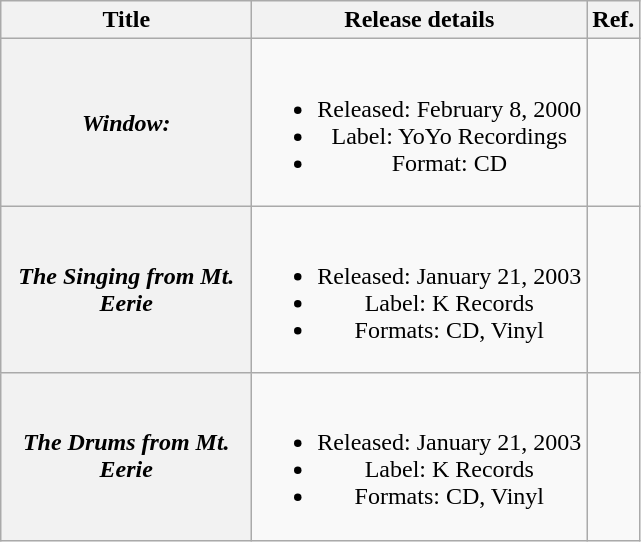<table class="wikitable plainrowheaders" style="text-align:center">
<tr>
<th scope="col" style="width:10em;">Title</th>
<th scope="col">Release details</th>
<th scope="col">Ref.</th>
</tr>
<tr>
<th scope="row"><em>Window:</em></th>
<td><br><ul><li>Released: February 8, 2000</li><li>Label: YoYo Recordings</li><li>Format: CD</li></ul></td>
<td></td>
</tr>
<tr>
<th scope="row"><em>The Singing from Mt. Eerie</em></th>
<td><br><ul><li>Released: January 21, 2003</li><li>Label: K Records</li><li>Formats: CD, Vinyl</li></ul></td>
<td></td>
</tr>
<tr>
<th scope="row"><em>The Drums from Mt. Eerie</em></th>
<td><br><ul><li>Released: January 21, 2003</li><li>Label: K Records</li><li>Formats: CD, Vinyl</li></ul></td>
<td></td>
</tr>
</table>
